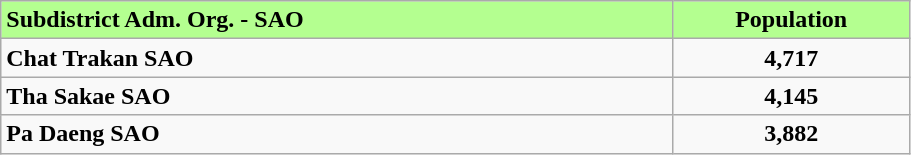<table class="wikitable" style="width:48%; display:inline-table;">
<tr>
<th scope="col" style= "width:74%; background: #b4ff90; text-align:left;"><strong>Subdistrict Adm. Org. - SAO</strong></th>
<th scope="col" style= "width:26%; background: #b4ff90; text-align:center;"><strong>Population</strong></th>
</tr>
<tr>
<td><strong>Chat Trakan SAO</strong></td>
<td style="text-align:center;"><strong>4,717</strong></td>
</tr>
<tr>
<td><strong>Tha Sakae SAO</strong></td>
<td style="text-align:center;"><strong>4,145</strong></td>
</tr>
<tr>
<td><strong>Pa Daeng SAO</strong></td>
<td style="text-align:center;"><strong>3,882</strong></td>
</tr>
</table>
